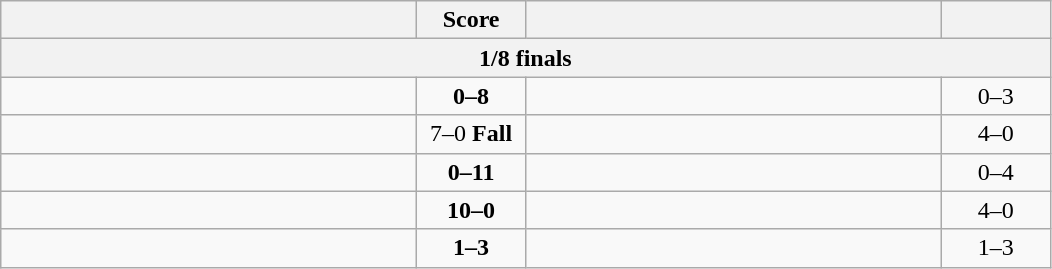<table class="wikitable" style="text-align: left;">
<tr>
<th align="right" width="270"></th>
<th width="65">Score</th>
<th align="left" width="270"></th>
<th width="65"></th>
</tr>
<tr>
<th colspan=4>1/8 finals</th>
</tr>
<tr>
<td></td>
<td align="center"><strong>0–8</strong></td>
<td><strong></strong></td>
<td align=center>0–3 <strong></strong></td>
</tr>
<tr>
<td><strong></strong></td>
<td align="center">7–0 <strong>Fall</strong></td>
<td></td>
<td align=center>4–0 <strong></strong></td>
</tr>
<tr>
<td></td>
<td align="center"><strong>0–11</strong></td>
<td><strong></strong></td>
<td align=center>0–4 <strong></strong></td>
</tr>
<tr>
<td><strong></strong></td>
<td align="center"><strong>10–0</strong></td>
<td></td>
<td align=center>4–0 <strong></strong></td>
</tr>
<tr>
<td></td>
<td align="center"><strong>1–3</strong></td>
<td><strong></strong></td>
<td align=center>1–3 <strong></strong></td>
</tr>
</table>
